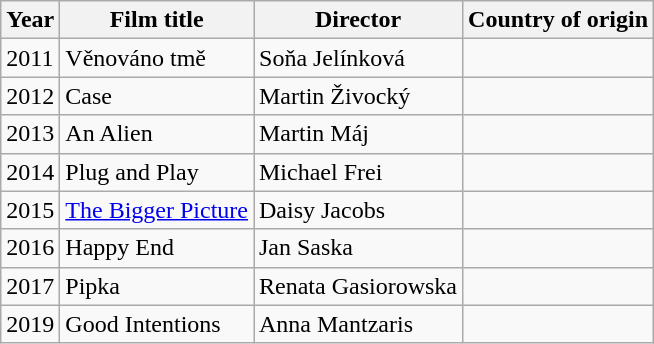<table class="wikitable sortable">
<tr>
<th>Year</th>
<th>Film title</th>
<th>Director</th>
<th>Country of origin</th>
</tr>
<tr>
<td>2011</td>
<td>Věnováno tmě</td>
<td>Soňa Jelínková</td>
<td></td>
</tr>
<tr>
<td>2012</td>
<td>Case</td>
<td>Martin Živocký</td>
<td></td>
</tr>
<tr>
<td>2013</td>
<td>An Alien</td>
<td>Martin Máj</td>
<td></td>
</tr>
<tr>
<td>2014</td>
<td>Plug and Play</td>
<td>Michael Frei</td>
<td></td>
</tr>
<tr>
<td>2015</td>
<td><a href='#'>The Bigger Picture</a></td>
<td>Daisy Jacobs</td>
<td></td>
</tr>
<tr>
<td>2016</td>
<td>Happy End</td>
<td>Jan Saska</td>
<td></td>
</tr>
<tr>
<td>2017</td>
<td>Pipka</td>
<td>Renata Gasiorowska</td>
<td></td>
</tr>
<tr>
<td>2019</td>
<td>Good Intentions</td>
<td>Anna Mantzaris</td>
<td></td>
</tr>
</table>
